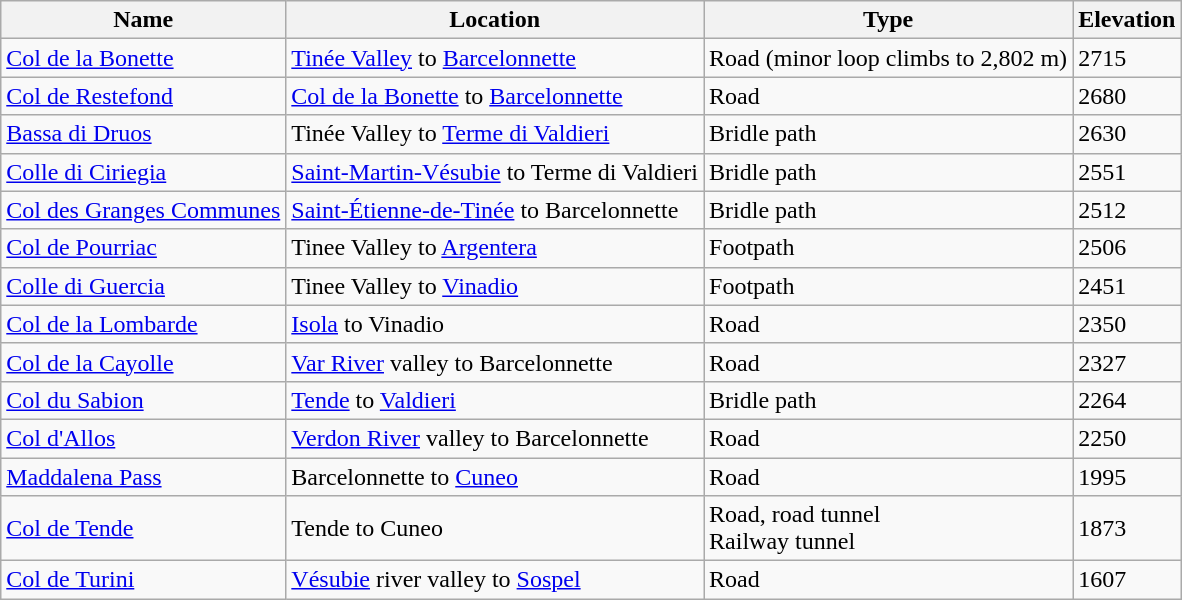<table class="wikitable">
<tr>
<th>Name</th>
<th>Location</th>
<th>Type</th>
<th>Elevation</th>
</tr>
<tr>
<td><a href='#'>Col de la Bonette</a></td>
<td><a href='#'>Tinée Valley</a> to <a href='#'>Barcelonnette</a></td>
<td>Road (minor loop climbs to 2,802 m)</td>
<td>2715</td>
</tr>
<tr>
<td><a href='#'>Col de Restefond</a></td>
<td><a href='#'>Col de la Bonette</a> to <a href='#'>Barcelonnette</a></td>
<td>Road</td>
<td>2680</td>
</tr>
<tr>
<td><a href='#'>Bassa di Druos</a></td>
<td>Tinée Valley to <a href='#'>Terme di Valdieri</a></td>
<td>Bridle path</td>
<td>2630</td>
</tr>
<tr>
<td><a href='#'>Colle di Ciriegia</a></td>
<td><a href='#'>Saint-Martin-Vésubie</a> to Terme di Valdieri</td>
<td>Bridle path</td>
<td>2551</td>
</tr>
<tr>
<td><a href='#'>Col des Granges Communes</a></td>
<td><a href='#'>Saint-Étienne-de-Tinée</a> to Barcelonnette</td>
<td>Bridle path</td>
<td>2512</td>
</tr>
<tr>
<td><a href='#'>Col de Pourriac</a></td>
<td>Tinee Valley to <a href='#'>Argentera</a></td>
<td>Footpath</td>
<td>2506</td>
</tr>
<tr>
<td><a href='#'>Colle di Guercia</a></td>
<td>Tinee Valley to <a href='#'>Vinadio</a></td>
<td>Footpath</td>
<td>2451</td>
</tr>
<tr>
<td><a href='#'>Col de la Lombarde</a></td>
<td><a href='#'>Isola</a> to Vinadio</td>
<td>Road</td>
<td>2350</td>
</tr>
<tr>
<td><a href='#'>Col de la Cayolle</a></td>
<td><a href='#'>Var River</a> valley to Barcelonnette</td>
<td>Road</td>
<td>2327</td>
</tr>
<tr>
<td><a href='#'>Col du Sabion</a></td>
<td><a href='#'>Tende</a> to <a href='#'>Valdieri</a></td>
<td>Bridle path</td>
<td>2264</td>
</tr>
<tr>
<td><a href='#'>Col d'Allos</a></td>
<td><a href='#'>Verdon River</a> valley to Barcelonnette</td>
<td>Road</td>
<td>2250</td>
</tr>
<tr>
<td><a href='#'>Maddalena Pass</a></td>
<td>Barcelonnette to <a href='#'>Cuneo</a></td>
<td>Road</td>
<td>1995</td>
</tr>
<tr>
<td><a href='#'>Col de Tende</a></td>
<td>Tende to Cuneo</td>
<td>Road, road tunnel<br> Railway tunnel</td>
<td>1873</td>
</tr>
<tr>
<td><a href='#'>Col de Turini</a></td>
<td><a href='#'>Vésubie</a> river valley to <a href='#'>Sospel</a></td>
<td>Road</td>
<td>1607</td>
</tr>
</table>
